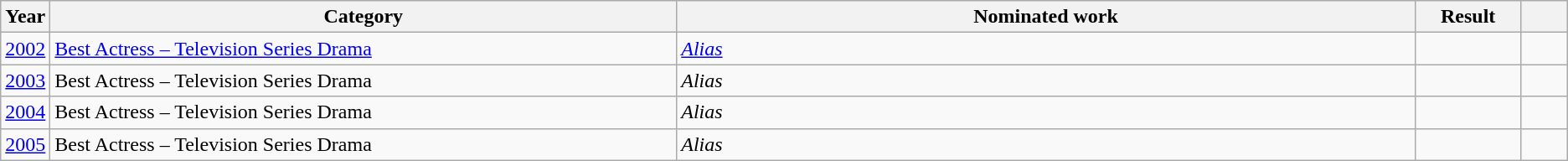<table class="wikitable sortable">
<tr>
<th scope="col" style="width:1em;">Year</th>
<th scope="col" style="width:33em;">Category</th>
<th scope="col" style="width:39em;">Nominated work</th>
<th scope="col" style="width:5em;">Result</th>
<th scope="col" style="width:2em;" class="unsortable"></th>
</tr>
<tr>
<td><a href='#'>2002</a></td>
<td><a href='#'>Best Actress – Television Series Drama</a></td>
<td><em><a href='#'>Alias</a></em></td>
<td></td>
<td></td>
</tr>
<tr>
<td><a href='#'>2003</a></td>
<td>Best Actress – Television Series Drama</td>
<td><em>Alias</em></td>
<td></td>
<td></td>
</tr>
<tr>
<td><a href='#'>2004</a></td>
<td>Best Actress – Television Series Drama</td>
<td><em>Alias</em></td>
<td></td>
<td></td>
</tr>
<tr>
<td><a href='#'>2005</a></td>
<td>Best Actress – Television Series Drama</td>
<td><em>Alias</em></td>
<td></td>
<td></td>
</tr>
</table>
